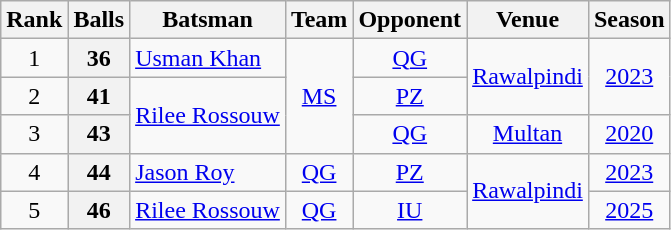<table class="wikitable" style="text-align:center;">
<tr>
<th>Rank</th>
<th>Balls</th>
<th>Batsman</th>
<th>Team</th>
<th>Opponent</th>
<th>Venue</th>
<th>Season</th>
</tr>
<tr>
<td>1</td>
<th>36</th>
<td style="text-align:left"><a href='#'>Usman Khan</a></td>
<td rowspan=3><a href='#'>MS</a></td>
<td><a href='#'>QG</a></td>
<td rowspan=2><a href='#'>Rawalpindi</a></td>
<td rowspan=2><a href='#'>2023</a></td>
</tr>
<tr>
<td>2</td>
<th>41</th>
<td style="text-align:left"  rowspan=2><a href='#'>Rilee Rossouw</a></td>
<td><a href='#'>PZ</a></td>
</tr>
<tr>
<td>3</td>
<th>43</th>
<td><a href='#'>QG</a></td>
<td><a href='#'>Multan</a></td>
<td><a href='#'>2020</a></td>
</tr>
<tr>
<td>4</td>
<th>44</th>
<td style="text-align:left"><a href='#'>Jason Roy</a></td>
<td><a href='#'>QG</a></td>
<td><a href='#'>PZ</a></td>
<td rowspan="2"><a href='#'>Rawalpindi</a></td>
<td><a href='#'>2023</a></td>
</tr>
<tr>
<td>5</td>
<th>46</th>
<td style="text-align:left"><a href='#'>Rilee Rossouw</a></td>
<td><a href='#'>QG</a></td>
<td><a href='#'>IU</a></td>
<td><a href='#'>2025</a></td>
</tr>
</table>
